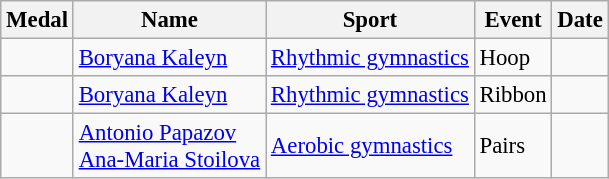<table class="wikitable sortable" style="font-size: 95%;">
<tr>
<th>Medal</th>
<th>Name</th>
<th>Sport</th>
<th>Event</th>
<th>Date</th>
</tr>
<tr>
<td></td>
<td><a href='#'>Boryana Kaleyn</a></td>
<td><a href='#'>Rhythmic gymnastics</a></td>
<td>Hoop</td>
<td></td>
</tr>
<tr>
<td></td>
<td><a href='#'>Boryana Kaleyn</a></td>
<td><a href='#'>Rhythmic gymnastics</a></td>
<td>Ribbon</td>
<td></td>
</tr>
<tr>
<td></td>
<td><a href='#'>Antonio Papazov</a> <br> <a href='#'>Ana-Maria Stoilova</a></td>
<td><a href='#'>Aerobic gymnastics</a></td>
<td>Pairs</td>
<td></td>
</tr>
</table>
